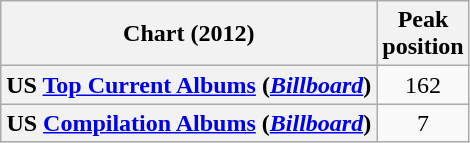<table class="wikitable plainrowheaders" style="text-align:center">
<tr>
<th scope="col">Chart (2012)</th>
<th scope="col">Peak<br>position</th>
</tr>
<tr>
<th scope="row">US <a href='#'>Top Current Albums</a> (<em><a href='#'>Billboard</a></em>)</th>
<td>162</td>
</tr>
<tr>
<th scope="row">US <a href='#'>Compilation Albums</a> (<em><a href='#'>Billboard</a></em>)</th>
<td>7</td>
</tr>
</table>
